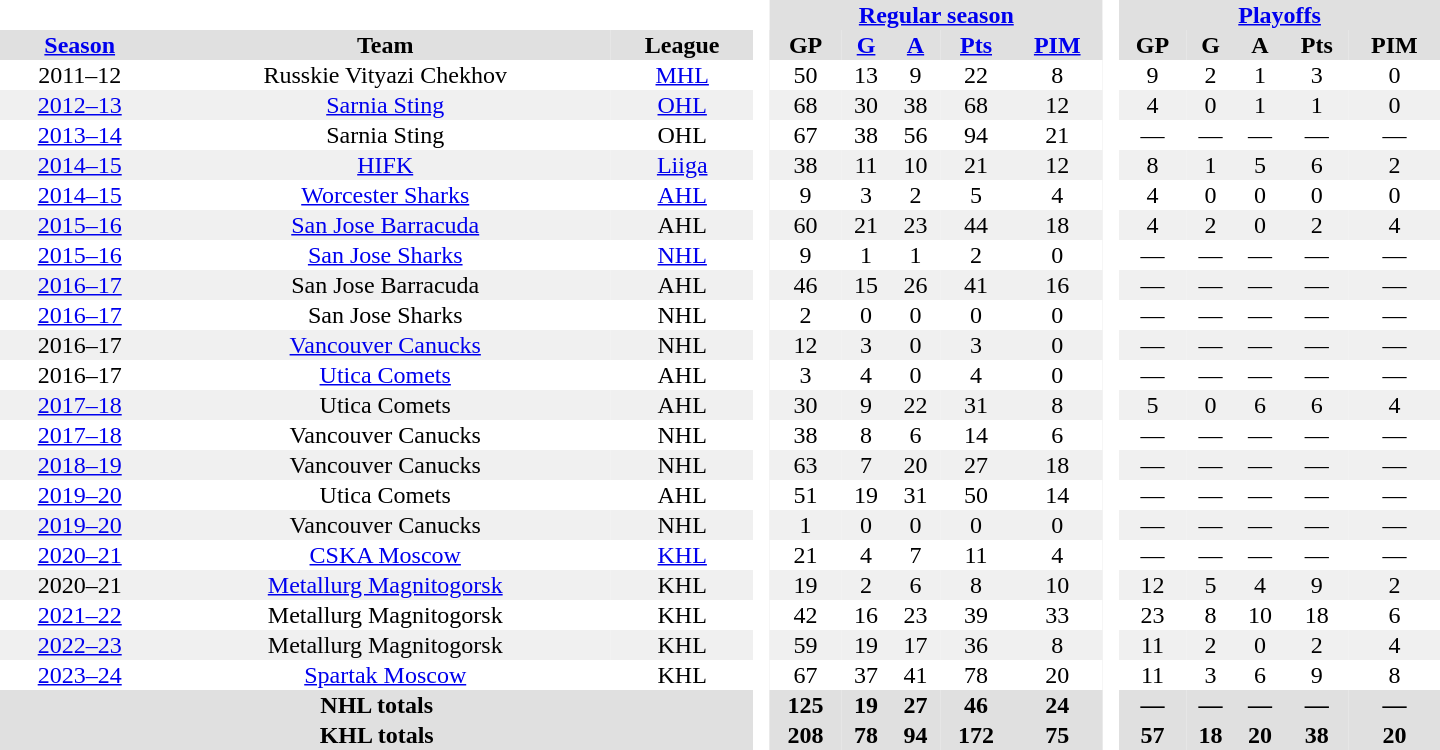<table border="0" cellpadding="1" cellspacing="0" style="text-align:center; width:60em;">
<tr style="background:#e0e0e0;">
<th colspan="3" bgcolor="#ffffff"> </th>
<th rowspan="100" bgcolor="#ffffff"> </th>
<th colspan="5"><a href='#'>Regular season</a></th>
<th rowspan="100" bgcolor="#ffffff"> </th>
<th colspan="5"><a href='#'>Playoffs</a></th>
</tr>
<tr style="background:#e0e0e0;">
<th><a href='#'>Season</a></th>
<th>Team</th>
<th>League</th>
<th>GP</th>
<th><a href='#'>G</a></th>
<th><a href='#'>A</a></th>
<th><a href='#'>Pts</a></th>
<th><a href='#'>PIM</a></th>
<th>GP</th>
<th>G</th>
<th>A</th>
<th>Pts</th>
<th>PIM</th>
</tr>
<tr>
<td>2011–12</td>
<td>Russkie Vityazi Chekhov</td>
<td><a href='#'>MHL</a></td>
<td>50</td>
<td>13</td>
<td>9</td>
<td>22</td>
<td>8</td>
<td>9</td>
<td>2</td>
<td>1</td>
<td>3</td>
<td>0</td>
</tr>
<tr style="background:#f0f0f0;">
<td><a href='#'>2012–13</a></td>
<td><a href='#'>Sarnia Sting</a></td>
<td><a href='#'>OHL</a></td>
<td>68</td>
<td>30</td>
<td>38</td>
<td>68</td>
<td>12</td>
<td>4</td>
<td>0</td>
<td>1</td>
<td>1</td>
<td>0</td>
</tr>
<tr>
<td><a href='#'>2013–14</a></td>
<td>Sarnia Sting</td>
<td>OHL</td>
<td>67</td>
<td>38</td>
<td>56</td>
<td>94</td>
<td>21</td>
<td>—</td>
<td>—</td>
<td>—</td>
<td>—</td>
<td>—</td>
</tr>
<tr style="background:#f0f0f0;">
<td><a href='#'>2014–15</a></td>
<td><a href='#'>HIFK</a></td>
<td><a href='#'>Liiga</a></td>
<td>38</td>
<td>11</td>
<td>10</td>
<td>21</td>
<td>12</td>
<td>8</td>
<td>1</td>
<td>5</td>
<td>6</td>
<td>2</td>
</tr>
<tr>
<td><a href='#'>2014–15</a></td>
<td><a href='#'>Worcester Sharks</a></td>
<td><a href='#'>AHL</a></td>
<td>9</td>
<td>3</td>
<td>2</td>
<td>5</td>
<td>4</td>
<td>4</td>
<td>0</td>
<td>0</td>
<td>0</td>
<td>0</td>
</tr>
<tr style="background:#f0f0f0;">
<td><a href='#'>2015–16</a></td>
<td><a href='#'>San Jose Barracuda</a></td>
<td>AHL</td>
<td>60</td>
<td>21</td>
<td>23</td>
<td>44</td>
<td>18</td>
<td>4</td>
<td>2</td>
<td>0</td>
<td>2</td>
<td>4</td>
</tr>
<tr>
<td><a href='#'>2015–16</a></td>
<td><a href='#'>San Jose Sharks</a></td>
<td><a href='#'>NHL</a></td>
<td>9</td>
<td>1</td>
<td>1</td>
<td>2</td>
<td>0</td>
<td>—</td>
<td>—</td>
<td>—</td>
<td>—</td>
<td>—</td>
</tr>
<tr style="background:#f0f0f0;">
<td><a href='#'>2016–17</a></td>
<td>San Jose Barracuda</td>
<td>AHL</td>
<td>46</td>
<td>15</td>
<td>26</td>
<td>41</td>
<td>16</td>
<td>—</td>
<td>—</td>
<td>—</td>
<td>—</td>
<td>—</td>
</tr>
<tr>
<td><a href='#'>2016–17</a></td>
<td>San Jose Sharks</td>
<td>NHL</td>
<td>2</td>
<td>0</td>
<td>0</td>
<td>0</td>
<td>0</td>
<td>—</td>
<td>—</td>
<td>—</td>
<td>—</td>
<td>—</td>
</tr>
<tr style="background:#f0f0f0;">
<td>2016–17</td>
<td><a href='#'>Vancouver Canucks</a></td>
<td>NHL</td>
<td>12</td>
<td>3</td>
<td>0</td>
<td>3</td>
<td>0</td>
<td>—</td>
<td>—</td>
<td>—</td>
<td>—</td>
<td>—</td>
</tr>
<tr>
<td>2016–17</td>
<td><a href='#'>Utica Comets</a></td>
<td>AHL</td>
<td>3</td>
<td>4</td>
<td>0</td>
<td>4</td>
<td>0</td>
<td>—</td>
<td>—</td>
<td>—</td>
<td>—</td>
<td>—</td>
</tr>
<tr style="background:#f0f0f0;">
<td><a href='#'>2017–18</a></td>
<td>Utica Comets</td>
<td>AHL</td>
<td>30</td>
<td>9</td>
<td>22</td>
<td>31</td>
<td>8</td>
<td>5</td>
<td>0</td>
<td>6</td>
<td>6</td>
<td>4</td>
</tr>
<tr>
<td><a href='#'>2017–18</a></td>
<td>Vancouver Canucks</td>
<td>NHL</td>
<td>38</td>
<td>8</td>
<td>6</td>
<td>14</td>
<td>6</td>
<td>—</td>
<td>—</td>
<td>—</td>
<td>—</td>
<td>—</td>
</tr>
<tr style="background:#f0f0f0;">
<td><a href='#'>2018–19</a></td>
<td>Vancouver Canucks</td>
<td>NHL</td>
<td>63</td>
<td>7</td>
<td>20</td>
<td>27</td>
<td>18</td>
<td>—</td>
<td>—</td>
<td>—</td>
<td>—</td>
<td>—</td>
</tr>
<tr>
<td><a href='#'>2019–20</a></td>
<td>Utica Comets</td>
<td>AHL</td>
<td>51</td>
<td>19</td>
<td>31</td>
<td>50</td>
<td>14</td>
<td>—</td>
<td>—</td>
<td>—</td>
<td>—</td>
<td>—</td>
</tr>
<tr style="background:#f0f0f0;">
<td><a href='#'>2019–20</a></td>
<td>Vancouver Canucks</td>
<td>NHL</td>
<td>1</td>
<td>0</td>
<td>0</td>
<td>0</td>
<td>0</td>
<td>—</td>
<td>—</td>
<td>—</td>
<td>—</td>
<td>—</td>
</tr>
<tr>
<td><a href='#'>2020–21</a></td>
<td><a href='#'>CSKA Moscow</a></td>
<td><a href='#'>KHL</a></td>
<td>21</td>
<td>4</td>
<td>7</td>
<td>11</td>
<td>4</td>
<td>—</td>
<td>—</td>
<td>—</td>
<td>—</td>
<td>—</td>
</tr>
<tr style="background:#f0f0f0;">
<td>2020–21</td>
<td><a href='#'>Metallurg Magnitogorsk</a></td>
<td>KHL</td>
<td>19</td>
<td>2</td>
<td>6</td>
<td>8</td>
<td>10</td>
<td>12</td>
<td>5</td>
<td>4</td>
<td>9</td>
<td>2</td>
</tr>
<tr>
<td><a href='#'>2021–22</a></td>
<td>Metallurg Magnitogorsk</td>
<td>KHL</td>
<td>42</td>
<td>16</td>
<td>23</td>
<td>39</td>
<td>33</td>
<td>23</td>
<td>8</td>
<td>10</td>
<td>18</td>
<td>6</td>
</tr>
<tr style="background:#f0f0f0;">
<td><a href='#'>2022–23</a></td>
<td>Metallurg Magnitogorsk</td>
<td>KHL</td>
<td>59</td>
<td>19</td>
<td>17</td>
<td>36</td>
<td>8</td>
<td>11</td>
<td>2</td>
<td>0</td>
<td>2</td>
<td>4</td>
</tr>
<tr>
<td><a href='#'>2023–24</a></td>
<td><a href='#'>Spartak Moscow</a></td>
<td>KHL</td>
<td>67</td>
<td>37</td>
<td>41</td>
<td>78</td>
<td>20</td>
<td>11</td>
<td>3</td>
<td>6</td>
<td>9</td>
<td>8</td>
</tr>
<tr bgcolor="#e0e0e0">
<th colspan="3">NHL totals</th>
<th>125</th>
<th>19</th>
<th>27</th>
<th>46</th>
<th>24</th>
<th>—</th>
<th>—</th>
<th>—</th>
<th>—</th>
<th>—</th>
</tr>
<tr bgcolor="#e0e0e0">
<th colspan="3">KHL totals</th>
<th>208</th>
<th>78</th>
<th>94</th>
<th>172</th>
<th>75</th>
<th>57</th>
<th>18</th>
<th>20</th>
<th>38</th>
<th>20</th>
</tr>
</table>
